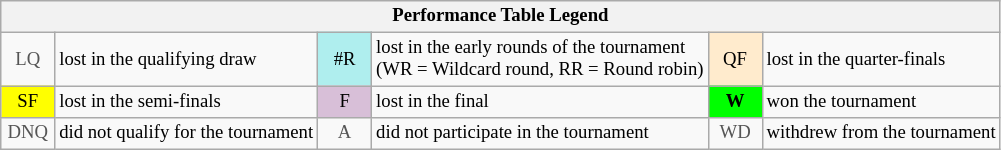<table class="wikitable" style="font-size:78%;">
<tr>
<th colspan="6">Performance Table Legend</th>
</tr>
<tr>
<td align="center" style="color:#555555;" width="30">LQ</td>
<td>lost in the qualifying draw</td>
<td align="center" style="background:#afeeee;">#R</td>
<td>lost in the early rounds of the tournament<br>(WR = Wildcard round, RR = Round robin)</td>
<td align="center" style="background:#ffebcd;">QF</td>
<td>lost in the quarter-finals</td>
</tr>
<tr>
<td align="center" style="background:yellow;">SF</td>
<td>lost in the semi-finals</td>
<td align="center" style="background:thistle;">F</td>
<td>lost in the final</td>
<td align="center" style="background:#00ff00;"><strong>W</strong></td>
<td>won the tournament</td>
</tr>
<tr>
<td align="center" style="color:#555555;" width="30">DNQ</td>
<td>did not qualify for the tournament</td>
<td align="center" style="color:#555555;" width="30">A</td>
<td>did not participate in the tournament</td>
<td align="center" style="color:#555555;" width="30">WD</td>
<td>withdrew from the tournament</td>
</tr>
</table>
